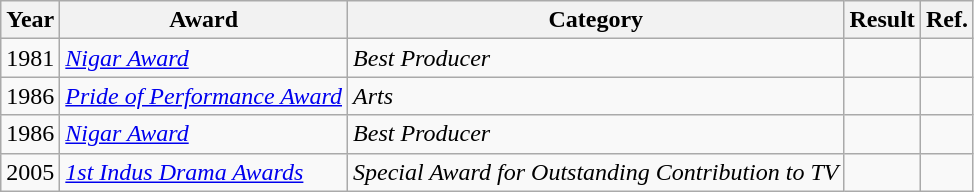<table class="wikitable">
<tr>
<th>Year</th>
<th>Award</th>
<th>Category</th>
<th>Result</th>
<th>Ref.</th>
</tr>
<tr>
<td>1981</td>
<td><em><a href='#'>Nigar Award</a></em></td>
<td><em>Best Producer</em></td>
<td></td>
<td></td>
</tr>
<tr>
<td>1986</td>
<td><em><a href='#'>Pride of Performance Award</a></em></td>
<td><em>Arts</em></td>
<td></td>
<td></td>
</tr>
<tr>
<td>1986</td>
<td><em><a href='#'>Nigar Award</a></em></td>
<td><em>Best Producer</em></td>
<td></td>
<td></td>
</tr>
<tr>
<td>2005</td>
<td><em><a href='#'>1st Indus Drama Awards</a></em></td>
<td><em>Special Award for Outstanding Contribution to TV</em></td>
<td></td>
<td></td>
</tr>
</table>
